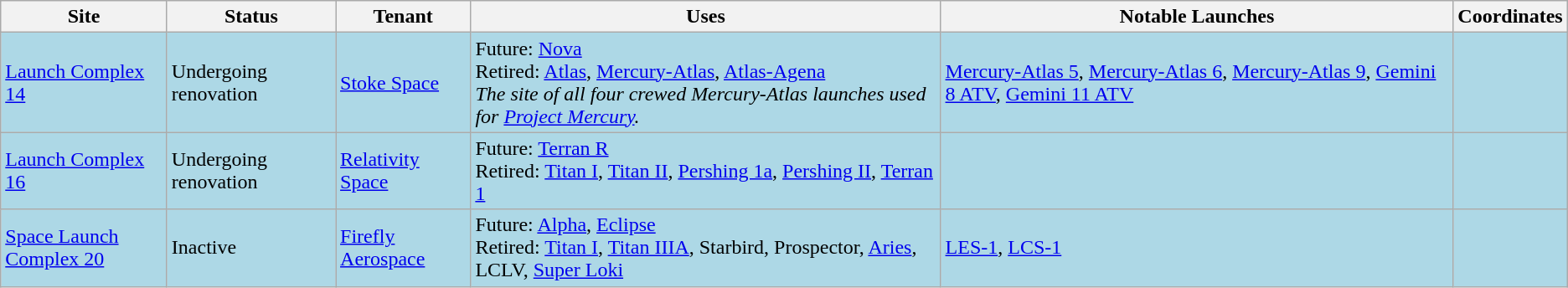<table class="wikitable" border="1">
<tr>
<th width=125>Site</th>
<th>Status</th>
<th>Tenant</th>
<th>Uses</th>
<th>Notable Launches</th>
<th>Coordinates</th>
</tr>
<tr bgcolor=lightblue>
<td><a href='#'>Launch Complex 14</a></td>
<td>Undergoing renovation</td>
<td><a href='#'>Stoke Space</a></td>
<td>Future: <a href='#'>Nova</a><br>Retired: <a href='#'>Atlas</a>, <a href='#'>Mercury-Atlas</a>, <a href='#'>Atlas-Agena</a><br><em>The site of all four crewed Mercury-Atlas launches used for <a href='#'>Project Mercury</a>.</em></td>
<td><a href='#'>Mercury-Atlas 5</a>, <a href='#'>Mercury-Atlas 6</a>, <a href='#'>Mercury-Atlas 9</a>, <a href='#'>Gemini 8 ATV</a>, <a href='#'>Gemini 11 ATV</a></td>
<td></td>
</tr>
<tr bgcolor=lightblue>
<td><a href='#'>Launch Complex 16</a></td>
<td>Undergoing renovation</td>
<td><a href='#'>Relativity Space</a></td>
<td>Future: <a href='#'>Terran R</a><br>Retired: <a href='#'>Titan I</a>, <a href='#'>Titan II</a>, <a href='#'>Pershing 1a</a>, <a href='#'>Pershing II</a>, <a href='#'>Terran 1</a></td>
<td></td>
<td></td>
</tr>
<tr bgcolor=lightblue>
<td><a href='#'>Space Launch Complex 20</a></td>
<td>Inactive</td>
<td><a href='#'>Firefly Aerospace</a></td>
<td>Future: <a href='#'>Alpha</a>, <a href='#'>Eclipse</a><br>Retired: <a href='#'>Titan I</a>, <a href='#'>Titan IIIA</a>, Starbird, Prospector, <a href='#'>Aries</a>, LCLV, <a href='#'>Super Loki</a></td>
<td><a href='#'>LES-1</a>, <a href='#'>LCS-1</a></td>
<td></td>
</tr>
</table>
